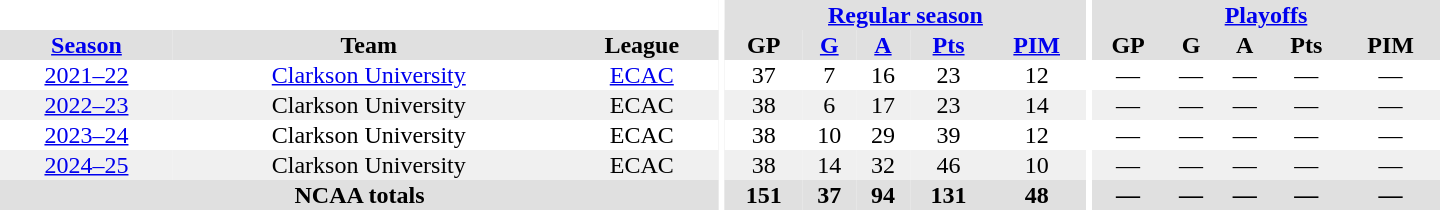<table border="0" cellpadding="1" cellspacing="0" style="text-align:center; width:60em">
<tr bgcolor="#e0e0e0">
<th colspan="3" bgcolor="#ffffff"></th>
<th rowspan="97" bgcolor="#ffffff"></th>
<th colspan="5"><a href='#'>Regular season</a></th>
<th rowspan="97" bgcolor="#ffffff"></th>
<th colspan="5"><a href='#'>Playoffs</a></th>
</tr>
<tr bgcolor="#e0e0e0">
<th><a href='#'>Season</a></th>
<th>Team</th>
<th>League</th>
<th>GP</th>
<th><a href='#'>G</a></th>
<th><a href='#'>A</a></th>
<th><a href='#'>Pts</a></th>
<th><a href='#'>PIM</a></th>
<th>GP</th>
<th>G</th>
<th>A</th>
<th>Pts</th>
<th>PIM</th>
</tr>
<tr>
<td><a href='#'>2021–22</a></td>
<td><a href='#'>Clarkson University</a></td>
<td><a href='#'>ECAC</a></td>
<td>37</td>
<td>7</td>
<td>16</td>
<td>23</td>
<td>12</td>
<td>—</td>
<td>—</td>
<td>—</td>
<td>—</td>
<td>—</td>
</tr>
<tr bgcolor="#f0f0f0">
<td><a href='#'>2022–23</a></td>
<td>Clarkson University</td>
<td>ECAC</td>
<td>38</td>
<td>6</td>
<td>17</td>
<td>23</td>
<td>14</td>
<td>—</td>
<td>—</td>
<td>—</td>
<td>—</td>
<td>—</td>
</tr>
<tr>
<td><a href='#'>2023–24</a></td>
<td>Clarkson University</td>
<td>ECAC</td>
<td>38</td>
<td>10</td>
<td>29</td>
<td>39</td>
<td>12</td>
<td>—</td>
<td>—</td>
<td>—</td>
<td>—</td>
<td>—</td>
</tr>
<tr bgcolor="#f0f0f0">
<td><a href='#'>2024–25</a></td>
<td>Clarkson University</td>
<td>ECAC</td>
<td>38</td>
<td>14</td>
<td>32</td>
<td>46</td>
<td>10</td>
<td>—</td>
<td>—</td>
<td>—</td>
<td>—</td>
<td>—</td>
</tr>
<tr bgcolor="#e0e0e0">
<th colspan="3">NCAA totals</th>
<th>151</th>
<th>37</th>
<th>94</th>
<th>131</th>
<th>48</th>
<th>—</th>
<th>—</th>
<th>—</th>
<th>—</th>
<th>—</th>
</tr>
</table>
